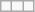<table class="wikitable">
<tr>
<td></td>
<td></td>
<td></td>
</tr>
</table>
